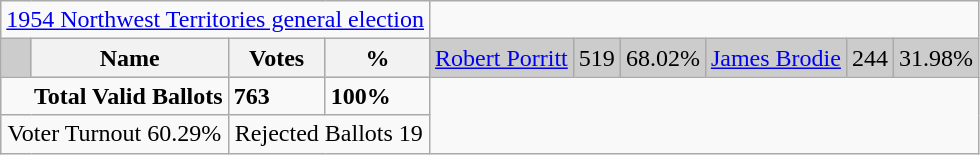<table class="wikitable">
<tr>
<td colspan=4 align=center><a href='#'>1954 Northwest Territories general election</a></td>
</tr>
<tr bgcolor="CCCCCC">
<td></td>
<th><strong>Name </strong></th>
<th><strong>Votes</strong></th>
<th><strong>%</strong><br></th>
<td><a href='#'>Robert Porritt</a></td>
<td>519</td>
<td>68.02%<br></td>
<td><a href='#'>James Brodie</a></td>
<td>244</td>
<td>31.98%</td>
</tr>
<tr>
<td colspan=2 align=right><strong>Total Valid Ballots</strong></td>
<td><strong>763</strong></td>
<td><strong>100%</strong></td>
</tr>
<tr>
<td colspan=2 align=center>Voter Turnout 60.29%</td>
<td colspan=2 align=center>Rejected Ballots 19</td>
</tr>
</table>
